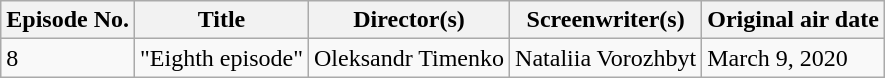<table class="wikitable">
<tr>
<th>Episode No.</th>
<th>Title</th>
<th>Director(s)</th>
<th>Screenwriter(s)</th>
<th>Original air date</th>
</tr>
<tr>
<td>8</td>
<td>"Eighth episode"</td>
<td>Oleksandr Timenko</td>
<td>Nataliia Vorozhbyt</td>
<td>March 9, 2020</td>
</tr>
</table>
